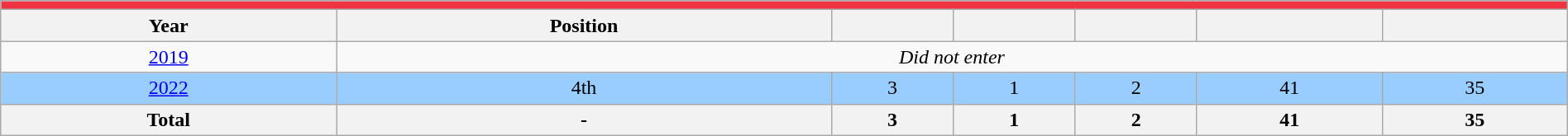<table class="wikitable"width=100% style="text-align: center;font-size:100%;">
<tr>
<th style="background:#EF3340;" colspan="7"><a href='#'></a></th>
</tr>
<tr>
<th>Year</th>
<th>Position</th>
<th></th>
<th></th>
<th></th>
<th></th>
<th></th>
</tr>
<tr>
<td> <a href='#'>2019</a></td>
<td colspan=6 rowspan=1><em>Did not enter</em></td>
</tr>
<tr style="background:#9acdff;">
<td> <a href='#'>2022</a></td>
<td>4th</td>
<td>3</td>
<td>1</td>
<td>2</td>
<td>41</td>
<td>35</td>
</tr>
<tr>
<th>Total</th>
<th>-</th>
<th>3</th>
<th>1</th>
<th>2</th>
<th>41</th>
<th>35</th>
</tr>
</table>
